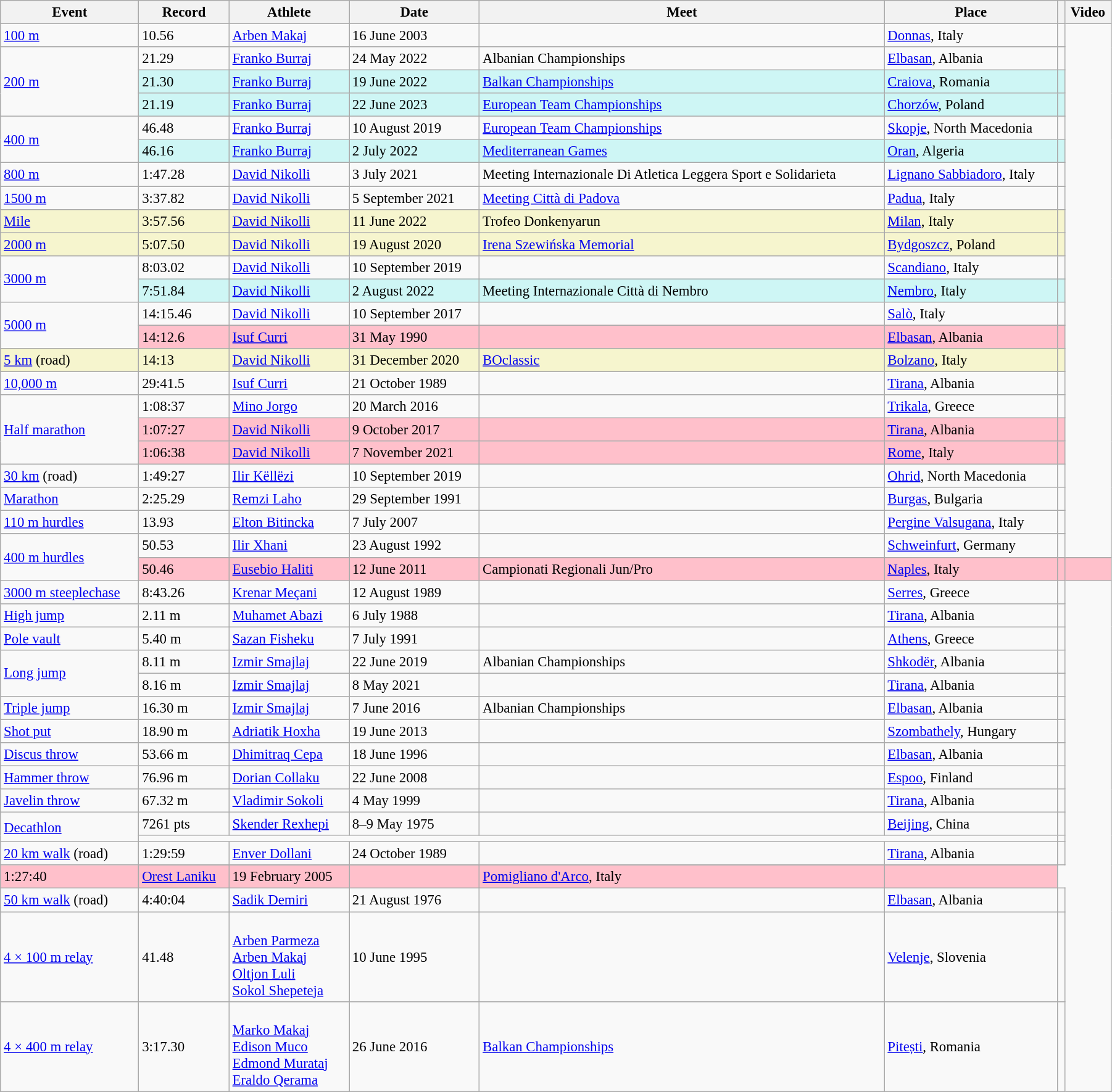<table class="wikitable" style="font-size:95%; width: 95%;">
<tr>
<th>Event</th>
<th>Record</th>
<th>Athlete</th>
<th>Date</th>
<th>Meet</th>
<th>Place</th>
<th></th>
<th>Video</th>
</tr>
<tr>
<td><a href='#'>100 m</a></td>
<td>10.56 </td>
<td><a href='#'>Arben Makaj</a></td>
<td>16 June 2003</td>
<td></td>
<td><a href='#'>Donnas</a>, Italy</td>
<td></td>
</tr>
<tr>
<td rowspan=3><a href='#'>200 m</a></td>
<td>21.29 </td>
<td><a href='#'>Franko Burraj</a></td>
<td>24 May 2022</td>
<td>Albanian Championships</td>
<td><a href='#'>Elbasan</a>, Albania</td>
<td></td>
</tr>
<tr bgcolor=#CEF6F5>
<td>21.30 </td>
<td><a href='#'>Franko Burraj</a></td>
<td>19 June 2022</td>
<td><a href='#'>Balkan Championships</a></td>
<td><a href='#'>Craiova</a>, Romania</td>
<td></td>
</tr>
<tr bgcolor="#CEF6F5">
<td>21.19 </td>
<td><a href='#'>Franko Burraj</a></td>
<td>22 June 2023</td>
<td><a href='#'>European Team Championships</a></td>
<td><a href='#'>Chorzów</a>, Poland</td>
<td></td>
</tr>
<tr>
<td rowspan=2><a href='#'>400 m</a></td>
<td>46.48</td>
<td><a href='#'>Franko Burraj</a></td>
<td>10 August 2019</td>
<td><a href='#'>European Team Championships</a></td>
<td><a href='#'>Skopje</a>, North Macedonia</td>
<td></td>
</tr>
<tr bgcolor=#CEF6F5>
<td>46.16</td>
<td><a href='#'>Franko Burraj</a></td>
<td>2 July 2022</td>
<td><a href='#'>Mediterranean Games</a></td>
<td><a href='#'>Oran</a>, Algeria</td>
<td></td>
</tr>
<tr>
<td><a href='#'>800 m</a></td>
<td>1:47.28</td>
<td><a href='#'>David Nikolli</a></td>
<td>3 July 2021</td>
<td>Meeting Internazionale Di Atletica Leggera Sport e Solidarieta</td>
<td><a href='#'>Lignano Sabbiadoro</a>, Italy</td>
<td></td>
</tr>
<tr>
<td><a href='#'>1500 m</a></td>
<td>3:37.82</td>
<td><a href='#'>David Nikolli</a></td>
<td>5 September 2021</td>
<td><a href='#'>Meeting Città di Padova</a></td>
<td><a href='#'>Padua</a>, Italy</td>
<td></td>
</tr>
<tr style="background:#f6F5CE;">
<td><a href='#'>Mile</a></td>
<td>3:57.56</td>
<td><a href='#'>David Nikolli</a></td>
<td>11 June 2022</td>
<td>Trofeo Donkenyarun</td>
<td><a href='#'>Milan</a>, Italy</td>
<td></td>
</tr>
<tr style="background:#f6F5CE;">
<td><a href='#'>2000 m</a></td>
<td>5:07.50</td>
<td><a href='#'>David Nikolli</a></td>
<td>19 August 2020</td>
<td><a href='#'>Irena Szewińska Memorial</a></td>
<td><a href='#'>Bydgoszcz</a>, Poland</td>
<td></td>
</tr>
<tr>
<td rowspan=2><a href='#'>3000 m</a></td>
<td>8:03.02</td>
<td><a href='#'>David Nikolli</a></td>
<td>10 September 2019</td>
<td></td>
<td><a href='#'>Scandiano</a>, Italy</td>
<td></td>
</tr>
<tr bgcolor=#CEF6F5>
<td>7:51.84</td>
<td><a href='#'>David Nikolli</a></td>
<td>2 August 2022</td>
<td>Meeting Internazionale Città di Nembro</td>
<td><a href='#'>Nembro</a>, Italy</td>
<td></td>
</tr>
<tr>
<td rowspan=2><a href='#'>5000 m</a></td>
<td>14:15.46</td>
<td><a href='#'>David Nikolli</a></td>
<td>10 September 2017</td>
<td></td>
<td><a href='#'>Salò</a>, Italy</td>
<td></td>
</tr>
<tr style="background:pink">
<td>14:12.6 </td>
<td><a href='#'>Isuf Curri</a></td>
<td>31 May 1990</td>
<td></td>
<td><a href='#'>Elbasan</a>, Albania</td>
<td></td>
</tr>
<tr style="background:#f6F5CE;">
<td><a href='#'>5 km</a> (road)</td>
<td>14:13</td>
<td><a href='#'>David Nikolli</a></td>
<td>31 December 2020</td>
<td><a href='#'>BOclassic</a></td>
<td><a href='#'>Bolzano</a>, Italy</td>
<td></td>
</tr>
<tr>
<td><a href='#'>10,000 m</a></td>
<td>29:41.5</td>
<td><a href='#'>Isuf Curri</a></td>
<td>21 October 1989</td>
<td></td>
<td><a href='#'>Tirana</a>, Albania</td>
<td></td>
</tr>
<tr>
<td rowspan=3><a href='#'>Half marathon</a></td>
<td>1:08:37</td>
<td><a href='#'>Mino Jorgo</a></td>
<td>20 March 2016</td>
<td></td>
<td><a href='#'>Trikala</a>, Greece</td>
<td></td>
</tr>
<tr style="background:pink">
<td>1:07:27</td>
<td><a href='#'>David Nikolli</a></td>
<td>9 October 2017</td>
<td></td>
<td><a href='#'>Tirana</a>, Albania</td>
<td></td>
</tr>
<tr style="background:pink">
<td>1:06:38</td>
<td><a href='#'>David Nikolli</a></td>
<td>7 November 2021</td>
<td></td>
<td><a href='#'>Rome</a>, Italy</td>
<td></td>
</tr>
<tr>
<td><a href='#'>30 km</a> (road)</td>
<td>1:49:27</td>
<td><a href='#'>Ilir Këllëzi</a></td>
<td>10 September 2019</td>
<td></td>
<td><a href='#'>Ohrid</a>, North Macedonia</td>
<td></td>
</tr>
<tr>
<td><a href='#'>Marathon</a></td>
<td>2:25.29</td>
<td><a href='#'>Remzi Laho</a></td>
<td>29 September 1991</td>
<td></td>
<td><a href='#'>Burgas</a>, Bulgaria</td>
<td></td>
</tr>
<tr>
<td><a href='#'>110 m hurdles</a></td>
<td>13.93 </td>
<td><a href='#'>Elton Bitincka</a></td>
<td>7 July 2007</td>
<td></td>
<td><a href='#'>Pergine Valsugana</a>, Italy</td>
<td></td>
</tr>
<tr>
<td rowspan=2><a href='#'>400 m hurdles</a></td>
<td>50.53</td>
<td><a href='#'>Ilir Xhani</a></td>
<td>23 August 1992</td>
<td></td>
<td><a href='#'>Schweinfurt</a>, Germany</td>
<td></td>
</tr>
<tr style="background:pink">
<td>50.46</td>
<td><a href='#'>Eusebio Haliti</a> </td>
<td>12 June 2011</td>
<td>Campionati Regionali Jun/Pro</td>
<td><a href='#'>Naples</a>, Italy</td>
<td></td>
<td></td>
</tr>
<tr>
<td><a href='#'>3000 m steeplechase</a></td>
<td>8:43.26</td>
<td><a href='#'>Krenar Meçani</a></td>
<td>12 August 1989</td>
<td></td>
<td><a href='#'>Serres</a>, Greece</td>
<td></td>
</tr>
<tr>
<td><a href='#'>High jump</a></td>
<td>2.11 m</td>
<td><a href='#'>Muhamet Abazi</a></td>
<td>6 July 1988</td>
<td></td>
<td><a href='#'>Tirana</a>, Albania</td>
<td></td>
</tr>
<tr>
<td><a href='#'>Pole vault</a></td>
<td>5.40 m</td>
<td><a href='#'>Sazan Fisheku</a></td>
<td>7 July 1991</td>
<td></td>
<td><a href='#'>Athens</a>, Greece</td>
<td></td>
</tr>
<tr>
<td rowspan=2><a href='#'>Long jump</a></td>
<td>8.11 m </td>
<td><a href='#'>Izmir Smajlaj</a></td>
<td>22 June 2019</td>
<td>Albanian Championships</td>
<td><a href='#'>Shkodër</a>, Albania</td>
<td></td>
</tr>
<tr>
<td>8.16 m </td>
<td><a href='#'>Izmir Smajlaj</a></td>
<td>8 May 2021</td>
<td></td>
<td><a href='#'>Tirana</a>, Albania</td>
<td></td>
</tr>
<tr>
<td><a href='#'>Triple jump</a></td>
<td>16.30 m </td>
<td><a href='#'>Izmir Smajlaj</a></td>
<td>7 June 2016</td>
<td>Albanian Championships</td>
<td><a href='#'>Elbasan</a>, Albania</td>
<td></td>
</tr>
<tr>
<td><a href='#'>Shot put</a></td>
<td>18.90 m</td>
<td><a href='#'>Adriatik Hoxha</a></td>
<td>19 June 2013</td>
<td></td>
<td><a href='#'>Szombathely</a>, Hungary</td>
<td></td>
</tr>
<tr>
<td><a href='#'>Discus throw</a></td>
<td>53.66 m</td>
<td><a href='#'>Dhimitraq Cepa</a></td>
<td>18 June 1996</td>
<td></td>
<td><a href='#'>Elbasan</a>, Albania</td>
<td></td>
</tr>
<tr>
<td><a href='#'>Hammer throw</a></td>
<td>76.96 m</td>
<td><a href='#'>Dorian Collaku</a></td>
<td>22 June 2008</td>
<td></td>
<td><a href='#'>Espoo</a>, Finland</td>
<td></td>
</tr>
<tr>
<td><a href='#'>Javelin throw</a></td>
<td>67.32 m</td>
<td><a href='#'>Vladimir Sokoli</a></td>
<td>4 May 1999</td>
<td></td>
<td><a href='#'>Tirana</a>, Albania</td>
<td></td>
</tr>
<tr>
<td rowspan=2><a href='#'>Decathlon</a></td>
<td>7261 pts </td>
<td><a href='#'>Skender Rexhepi</a></td>
<td>8–9 May 1975</td>
<td></td>
<td><a href='#'>Beijing</a>, China</td>
<td></td>
</tr>
<tr>
<td colspan=5></td>
<td></td>
</tr>
<tr>
<td rowspan=2><a href='#'>20 km walk</a> (road)</td>
<td>1:29:59</td>
<td><a href='#'>Enver Dollani</a></td>
<td>24 October 1989</td>
<td></td>
<td><a href='#'>Tirana</a>, Albania</td>
<td></td>
</tr>
<tr>
</tr>
<tr style="background:pink">
<td>1:27:40</td>
<td><a href='#'>Orest Laniku</a></td>
<td>19 February 2005</td>
<td></td>
<td><a href='#'>Pomigliano d'Arco</a>, Italy</td>
<td></td>
</tr>
<tr>
<td><a href='#'>50 km walk</a> (road)</td>
<td>4:40:04</td>
<td><a href='#'>Sadik Demiri</a></td>
<td>21 August 1976</td>
<td></td>
<td><a href='#'>Elbasan</a>, Albania</td>
<td></td>
</tr>
<tr>
<td><a href='#'>4 × 100 m relay</a></td>
<td>41.48</td>
<td><br><a href='#'>Arben Parmeza</a><br><a href='#'>Arben Makaj</a><br><a href='#'>Oltjon Luli</a><br><a href='#'>Sokol Shepeteja</a></td>
<td>10 June 1995</td>
<td></td>
<td><a href='#'>Velenje</a>, Slovenia</td>
<td></td>
</tr>
<tr>
<td><a href='#'>4 × 400 m relay</a></td>
<td>3:17.30</td>
<td><br><a href='#'>Marko Makaj</a><br><a href='#'>Edison Muco</a><br><a href='#'>Edmond Murataj</a><br><a href='#'>Eraldo Qerama</a></td>
<td>26 June 2016</td>
<td><a href='#'>Balkan Championships</a></td>
<td><a href='#'>Pitești</a>, Romania</td>
<td></td>
</tr>
</table>
